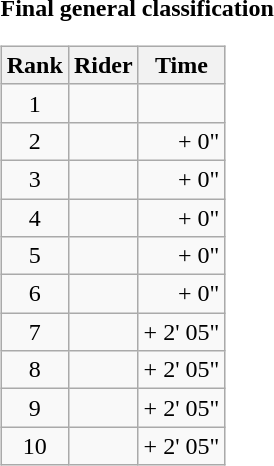<table>
<tr>
<td><strong>Final general classification</strong><br><table class="wikitable">
<tr>
<th scope="col">Rank</th>
<th scope="col">Rider</th>
<th scope="col">Time</th>
</tr>
<tr>
<td style="text-align:center;">1</td>
<td></td>
<td style="text-align:right;"></td>
</tr>
<tr>
<td style="text-align:center;">2</td>
<td></td>
<td style="text-align:right;">+ 0"</td>
</tr>
<tr>
<td style="text-align:center;">3</td>
<td></td>
<td style="text-align:right;">+ 0"</td>
</tr>
<tr>
<td style="text-align:center;">4</td>
<td></td>
<td style="text-align:right;">+ 0"</td>
</tr>
<tr>
<td style="text-align:center;">5</td>
<td></td>
<td style="text-align:right;">+ 0"</td>
</tr>
<tr>
<td style="text-align:center;">6</td>
<td></td>
<td style="text-align:right;">+ 0"</td>
</tr>
<tr>
<td style="text-align:center;">7</td>
<td></td>
<td style="text-align:right;">+ 2' 05"</td>
</tr>
<tr>
<td style="text-align:center;">8</td>
<td></td>
<td style="text-align:right;">+ 2' 05"</td>
</tr>
<tr>
<td style="text-align:center;">9</td>
<td></td>
<td style="text-align:right;">+ 2' 05"</td>
</tr>
<tr>
<td style="text-align:center;">10</td>
<td></td>
<td style="text-align:right;">+ 2' 05"</td>
</tr>
</table>
</td>
</tr>
</table>
